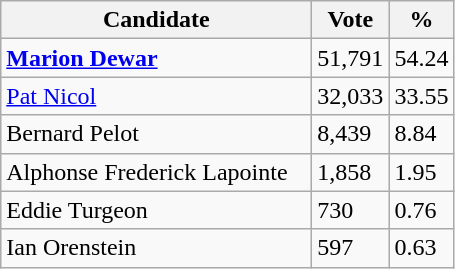<table class="wikitable">
<tr>
<th bgcolor="#DDDDFF" width="200px">Candidate</th>
<th bgcolor="#DDDDFF">Vote</th>
<th bgcolor="#DDDDFF">%</th>
</tr>
<tr>
<td><strong><a href='#'>Marion Dewar</a></strong></td>
<td>51,791</td>
<td>54.24</td>
</tr>
<tr>
<td><a href='#'>Pat Nicol</a></td>
<td>32,033</td>
<td>33.55</td>
</tr>
<tr>
<td>Bernard Pelot</td>
<td>8,439</td>
<td>8.84</td>
</tr>
<tr>
<td>Alphonse Frederick Lapointe</td>
<td>1,858</td>
<td>1.95</td>
</tr>
<tr>
<td>Eddie Turgeon</td>
<td>730</td>
<td>0.76</td>
</tr>
<tr>
<td>Ian Orenstein</td>
<td>597</td>
<td>0.63</td>
</tr>
</table>
